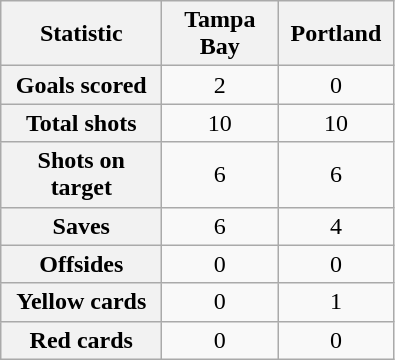<table class="wikitable plainrowheaders" style="text-align:center">
<tr>
<th scope=col width=100>Statistic</th>
<th scope=col width=70>Tampa Bay</th>
<th scope=col width=70>Portland</th>
</tr>
<tr>
<th scope=row>Goals scored</th>
<td>2</td>
<td>0</td>
</tr>
<tr>
<th scope=row>Total shots</th>
<td>10</td>
<td>10</td>
</tr>
<tr>
<th scope=row>Shots on target</th>
<td>6</td>
<td>6</td>
</tr>
<tr>
<th scope=row>Saves</th>
<td>6</td>
<td>4</td>
</tr>
<tr>
<th scope=row>Offsides</th>
<td>0</td>
<td>0</td>
</tr>
<tr>
<th scope=row>Yellow cards</th>
<td>0</td>
<td>1</td>
</tr>
<tr>
<th scope=row>Red cards</th>
<td>0</td>
<td>0</td>
</tr>
</table>
